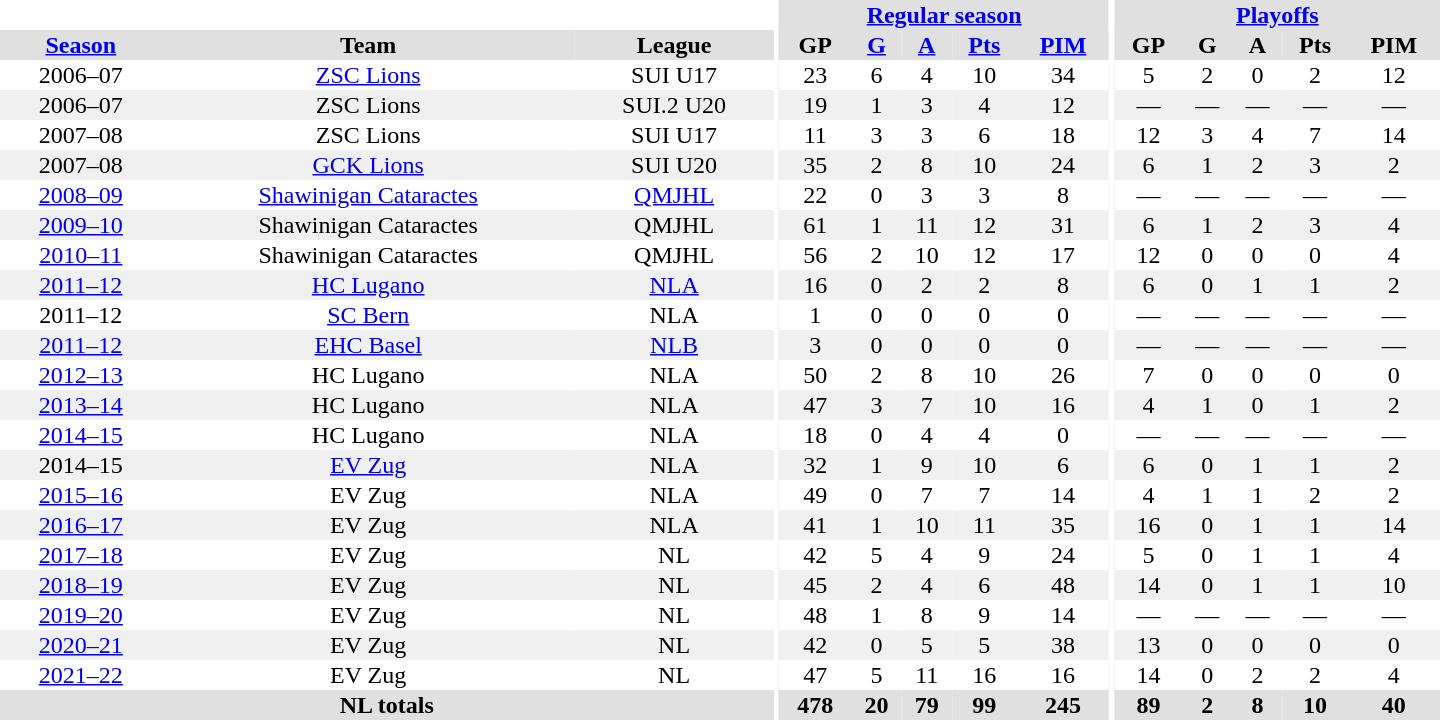<table border="0" cellpadding="1" cellspacing="0" style="text-align:center; width:60em">
<tr bgcolor="#e0e0e0">
<th colspan="3" bgcolor="#ffffff"></th>
<th rowspan="99" bgcolor="#ffffff"></th>
<th colspan="5"><a href='#'>Regular season</a></th>
<th rowspan="99" bgcolor="#ffffff"></th>
<th colspan="5"><a href='#'>Playoffs</a></th>
</tr>
<tr bgcolor="#e0e0e0">
<th><a href='#'>Season</a></th>
<th>Team</th>
<th>League</th>
<th>GP</th>
<th><a href='#'>G</a></th>
<th><a href='#'>A</a></th>
<th><a href='#'>Pts</a></th>
<th><a href='#'>PIM</a></th>
<th>GP</th>
<th>G</th>
<th>A</th>
<th>Pts</th>
<th>PIM</th>
</tr>
<tr>
<td>2006–07</td>
<td><a href='#'>ZSC Lions</a></td>
<td>SUI U17</td>
<td>23</td>
<td>6</td>
<td>4</td>
<td>10</td>
<td>34</td>
<td>5</td>
<td>2</td>
<td>0</td>
<td>2</td>
<td>12</td>
</tr>
<tr bgcolor="#f0f0f0">
<td>2006–07</td>
<td>ZSC Lions</td>
<td>SUI.2 U20</td>
<td>19</td>
<td>1</td>
<td>3</td>
<td>4</td>
<td>12</td>
<td>—</td>
<td>—</td>
<td>—</td>
<td>—</td>
<td>—</td>
</tr>
<tr>
<td>2007–08</td>
<td>ZSC Lions</td>
<td>SUI U17</td>
<td>11</td>
<td>3</td>
<td>3</td>
<td>6</td>
<td>18</td>
<td>12</td>
<td>3</td>
<td>4</td>
<td>7</td>
<td>14</td>
</tr>
<tr bgcolor="#f0f0f0">
<td>2007–08</td>
<td><a href='#'>GCK Lions</a></td>
<td>SUI U20</td>
<td>35</td>
<td>2</td>
<td>8</td>
<td>10</td>
<td>24</td>
<td>6</td>
<td>1</td>
<td>2</td>
<td>3</td>
<td>2</td>
</tr>
<tr>
<td><a href='#'>2008–09</a></td>
<td><a href='#'>Shawinigan Cataractes</a></td>
<td><a href='#'>QMJHL</a></td>
<td>22</td>
<td>0</td>
<td>3</td>
<td>3</td>
<td>8</td>
<td>—</td>
<td>—</td>
<td>—</td>
<td>—</td>
<td>—</td>
</tr>
<tr bgcolor="#f0f0f0">
<td><a href='#'>2009–10</a></td>
<td>Shawinigan Cataractes</td>
<td>QMJHL</td>
<td>61</td>
<td>1</td>
<td>11</td>
<td>12</td>
<td>31</td>
<td>6</td>
<td>1</td>
<td>2</td>
<td>3</td>
<td>4</td>
</tr>
<tr>
<td><a href='#'>2010–11</a></td>
<td>Shawinigan Cataractes</td>
<td>QMJHL</td>
<td>56</td>
<td>2</td>
<td>10</td>
<td>12</td>
<td>17</td>
<td>12</td>
<td>0</td>
<td>0</td>
<td>0</td>
<td>4</td>
</tr>
<tr bgcolor="#f0f0f0">
<td><a href='#'>2011–12</a></td>
<td><a href='#'>HC Lugano</a></td>
<td><a href='#'>NLA</a></td>
<td>16</td>
<td>0</td>
<td>2</td>
<td>2</td>
<td>8</td>
<td>6</td>
<td>0</td>
<td>1</td>
<td>1</td>
<td>2</td>
</tr>
<tr>
<td>2011–12</td>
<td><a href='#'>SC Bern</a></td>
<td>NLA</td>
<td>1</td>
<td>0</td>
<td>0</td>
<td>0</td>
<td>0</td>
<td>—</td>
<td>—</td>
<td>—</td>
<td>—</td>
<td>—</td>
</tr>
<tr bgcolor="#f0f0f0">
<td><a href='#'>2011–12</a></td>
<td><a href='#'>EHC Basel</a></td>
<td><a href='#'>NLB</a></td>
<td>3</td>
<td>0</td>
<td>0</td>
<td>0</td>
<td>0</td>
<td>—</td>
<td>—</td>
<td>—</td>
<td>—</td>
<td>—</td>
</tr>
<tr>
<td><a href='#'>2012–13</a></td>
<td>HC Lugano</td>
<td>NLA</td>
<td>50</td>
<td>2</td>
<td>8</td>
<td>10</td>
<td>26</td>
<td>7</td>
<td>0</td>
<td>0</td>
<td>0</td>
<td>0</td>
</tr>
<tr bgcolor="#f0f0f0">
<td><a href='#'>2013–14</a></td>
<td>HC Lugano</td>
<td>NLA</td>
<td>47</td>
<td>3</td>
<td>7</td>
<td>10</td>
<td>16</td>
<td>4</td>
<td>1</td>
<td>0</td>
<td>1</td>
<td>2</td>
</tr>
<tr>
<td><a href='#'>2014–15</a></td>
<td>HC Lugano</td>
<td>NLA</td>
<td>18</td>
<td>0</td>
<td>4</td>
<td>4</td>
<td>0</td>
<td>—</td>
<td>—</td>
<td>—</td>
<td>—</td>
<td>—</td>
</tr>
<tr bgcolor="#f0f0f0">
<td>2014–15</td>
<td><a href='#'>EV Zug</a></td>
<td>NLA</td>
<td>32</td>
<td>1</td>
<td>9</td>
<td>10</td>
<td>6</td>
<td>6</td>
<td>0</td>
<td>1</td>
<td>1</td>
<td>2</td>
</tr>
<tr>
<td><a href='#'>2015–16</a></td>
<td>EV Zug</td>
<td>NLA</td>
<td>49</td>
<td>0</td>
<td>7</td>
<td>7</td>
<td>14</td>
<td>4</td>
<td>1</td>
<td>1</td>
<td>2</td>
<td>2</td>
</tr>
<tr bgcolor="#f0f0f0">
<td><a href='#'>2016–17</a></td>
<td>EV Zug</td>
<td>NLA</td>
<td>41</td>
<td>1</td>
<td>10</td>
<td>11</td>
<td>35</td>
<td>16</td>
<td>0</td>
<td>1</td>
<td>1</td>
<td>14</td>
</tr>
<tr>
<td><a href='#'>2017–18</a></td>
<td>EV Zug</td>
<td>NL</td>
<td>42</td>
<td>5</td>
<td>4</td>
<td>9</td>
<td>24</td>
<td>5</td>
<td>0</td>
<td>1</td>
<td>1</td>
<td>4</td>
</tr>
<tr bgcolor="#f0f0f0">
<td><a href='#'>2018–19</a></td>
<td>EV Zug</td>
<td>NL</td>
<td>45</td>
<td>2</td>
<td>4</td>
<td>6</td>
<td>48</td>
<td>14</td>
<td>0</td>
<td>1</td>
<td>1</td>
<td>10</td>
</tr>
<tr>
<td><a href='#'>2019–20</a></td>
<td>EV Zug</td>
<td>NL</td>
<td>48</td>
<td>1</td>
<td>8</td>
<td>9</td>
<td>14</td>
<td>—</td>
<td>—</td>
<td>—</td>
<td>—</td>
<td>—</td>
</tr>
<tr bgcolor="#f0f0f0">
<td><a href='#'>2020–21</a></td>
<td>EV Zug</td>
<td>NL</td>
<td>42</td>
<td>0</td>
<td>5</td>
<td>5</td>
<td>38</td>
<td>13</td>
<td>0</td>
<td>0</td>
<td>0</td>
<td>0</td>
</tr>
<tr>
<td><a href='#'>2021–22</a></td>
<td>EV Zug</td>
<td>NL</td>
<td>47</td>
<td>5</td>
<td>11</td>
<td>16</td>
<td>16</td>
<td>14</td>
<td>0</td>
<td>2</td>
<td>2</td>
<td>4</td>
</tr>
<tr bgcolor="#e0e0e0">
<th colspan="3">NL totals</th>
<th>478</th>
<th>20</th>
<th>79</th>
<th>99</th>
<th>245</th>
<th>89</th>
<th>2</th>
<th>8</th>
<th>10</th>
<th>40</th>
</tr>
</table>
